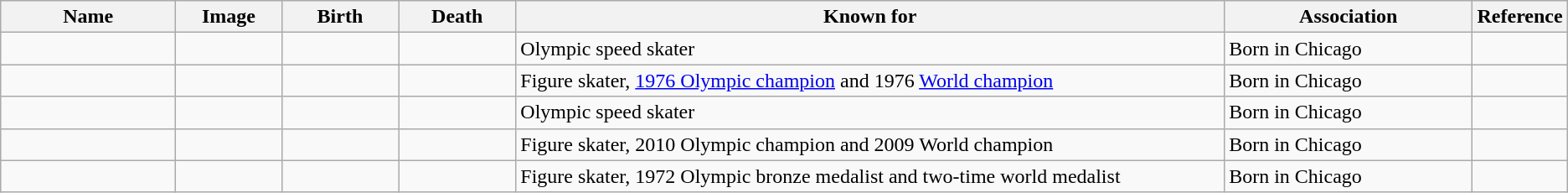<table class="wikitable sortable">
<tr>
<th scope="col" width="140">Name</th>
<th scope="col" width="80" class="unsortable">Image</th>
<th scope="col" width="90">Birth</th>
<th scope="col" width="90">Death</th>
<th scope="col" width="600" class="unsortable">Known for</th>
<th scope="col" width="200" class="unsortable">Association</th>
<th scope="col" width="30" class="unsortable">Reference</th>
</tr>
<tr>
<td></td>
<td></td>
<td align=right></td>
<td></td>
<td>Olympic speed skater</td>
<td>Born in Chicago</td>
<td align="center"></td>
</tr>
<tr>
<td></td>
<td></td>
<td align=right></td>
<td></td>
<td>Figure skater, <a href='#'>1976 Olympic champion</a> and 1976 <a href='#'>World champion</a></td>
<td>Born in Chicago</td>
<td align="center"></td>
</tr>
<tr>
<td></td>
<td></td>
<td align=right></td>
<td></td>
<td>Olympic speed skater</td>
<td>Born in Chicago</td>
<td></td>
</tr>
<tr>
<td></td>
<td></td>
<td align=right></td>
<td></td>
<td>Figure skater, 2010 Olympic champion and 2009 World champion</td>
<td>Born in Chicago</td>
<td align="center"></td>
</tr>
<tr>
<td></td>
<td></td>
<td align=right></td>
<td></td>
<td>Figure skater, 1972 Olympic bronze medalist and two-time world medalist</td>
<td>Born in Chicago</td>
<td align="center"></td>
</tr>
</table>
